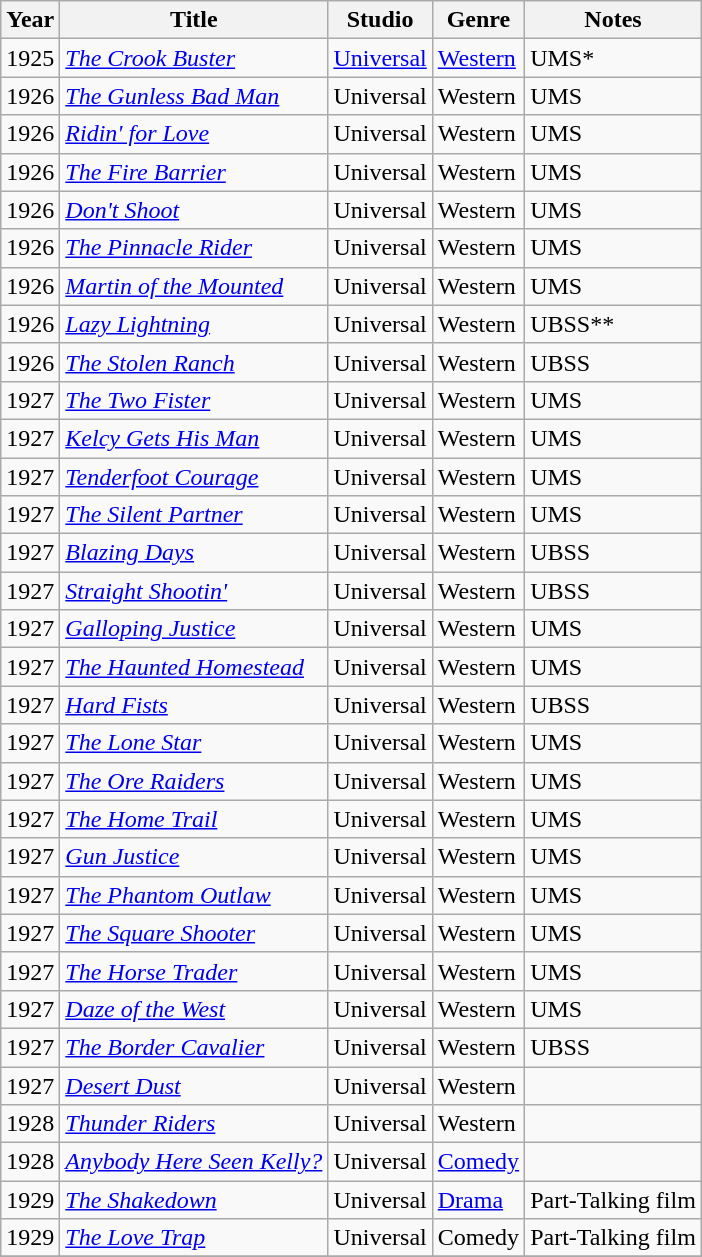<table class="wikitable">
<tr>
<th>Year</th>
<th>Title</th>
<th>Studio</th>
<th>Genre</th>
<th class="unsortable">Notes</th>
</tr>
<tr>
<td>1925</td>
<td><em><a href='#'>The Crook Buster</a></em></td>
<td><a href='#'>Universal</a></td>
<td><a href='#'>Western</a></td>
<td>UMS*</td>
</tr>
<tr>
<td>1926</td>
<td><em><a href='#'>The Gunless Bad Man</a></em></td>
<td>Universal</td>
<td>Western</td>
<td>UMS</td>
</tr>
<tr>
<td>1926</td>
<td><em><a href='#'>Ridin' for Love</a></em></td>
<td>Universal</td>
<td>Western</td>
<td>UMS</td>
</tr>
<tr>
<td>1926</td>
<td><em><a href='#'>The Fire Barrier</a></em></td>
<td>Universal</td>
<td>Western</td>
<td>UMS</td>
</tr>
<tr>
<td>1926</td>
<td><em><a href='#'>Don't Shoot</a></em></td>
<td>Universal</td>
<td>Western</td>
<td>UMS</td>
</tr>
<tr>
<td>1926</td>
<td><em><a href='#'>The Pinnacle Rider</a></em></td>
<td>Universal</td>
<td>Western</td>
<td>UMS</td>
</tr>
<tr>
<td>1926</td>
<td><em><a href='#'>Martin of the Mounted</a></em></td>
<td>Universal</td>
<td>Western</td>
<td>UMS</td>
</tr>
<tr>
<td>1926</td>
<td><em><a href='#'>Lazy Lightning</a></em></td>
<td>Universal</td>
<td>Western</td>
<td>UBSS**</td>
</tr>
<tr>
<td>1926</td>
<td><em><a href='#'>The Stolen Ranch</a></em></td>
<td>Universal</td>
<td>Western</td>
<td>UBSS</td>
</tr>
<tr>
<td>1927</td>
<td><em><a href='#'>The Two Fister</a></em></td>
<td>Universal</td>
<td>Western</td>
<td>UMS</td>
</tr>
<tr>
<td>1927</td>
<td><em><a href='#'>Kelcy Gets His Man</a></em></td>
<td>Universal</td>
<td>Western</td>
<td>UMS</td>
</tr>
<tr>
<td>1927</td>
<td><em><a href='#'>Tenderfoot Courage</a></em></td>
<td>Universal</td>
<td>Western</td>
<td>UMS</td>
</tr>
<tr>
<td>1927</td>
<td><em><a href='#'>The Silent Partner</a></em></td>
<td>Universal</td>
<td>Western</td>
<td>UMS</td>
</tr>
<tr>
<td>1927</td>
<td><em><a href='#'>Blazing Days</a></em></td>
<td>Universal</td>
<td>Western</td>
<td>UBSS</td>
</tr>
<tr>
<td>1927</td>
<td><em><a href='#'>Straight Shootin'</a></em></td>
<td>Universal</td>
<td>Western</td>
<td>UBSS</td>
</tr>
<tr>
<td>1927</td>
<td><em><a href='#'>Galloping Justice</a></em></td>
<td>Universal</td>
<td>Western</td>
<td>UMS</td>
</tr>
<tr>
<td>1927</td>
<td><em><a href='#'>The Haunted Homestead</a></em></td>
<td>Universal</td>
<td>Western</td>
<td>UMS</td>
</tr>
<tr>
<td>1927</td>
<td><em><a href='#'>Hard Fists</a></em></td>
<td>Universal</td>
<td>Western</td>
<td>UBSS</td>
</tr>
<tr>
<td>1927</td>
<td><em><a href='#'>The Lone Star</a></em></td>
<td>Universal</td>
<td>Western</td>
<td>UMS</td>
</tr>
<tr>
<td>1927</td>
<td><em><a href='#'>The Ore Raiders</a></em></td>
<td>Universal</td>
<td>Western</td>
<td>UMS</td>
</tr>
<tr>
<td>1927</td>
<td><em><a href='#'>The Home Trail</a></em></td>
<td>Universal</td>
<td>Western</td>
<td>UMS</td>
</tr>
<tr>
<td>1927</td>
<td><em><a href='#'>Gun Justice</a></em></td>
<td>Universal</td>
<td>Western</td>
<td>UMS</td>
</tr>
<tr>
<td>1927</td>
<td><em><a href='#'>The Phantom Outlaw</a></em></td>
<td>Universal</td>
<td>Western</td>
<td>UMS</td>
</tr>
<tr>
<td>1927</td>
<td><em><a href='#'>The Square Shooter</a></em></td>
<td>Universal</td>
<td>Western</td>
<td>UMS</td>
</tr>
<tr>
<td>1927</td>
<td><em><a href='#'>The Horse Trader</a></em></td>
<td>Universal</td>
<td>Western</td>
<td>UMS</td>
</tr>
<tr>
<td>1927</td>
<td><em><a href='#'>Daze of the West</a></em></td>
<td>Universal</td>
<td>Western</td>
<td>UMS</td>
</tr>
<tr>
<td>1927</td>
<td><em><a href='#'>The Border Cavalier</a></em></td>
<td>Universal</td>
<td>Western</td>
<td>UBSS</td>
</tr>
<tr>
<td>1927</td>
<td><em><a href='#'>Desert Dust</a></em></td>
<td>Universal</td>
<td>Western</td>
<td></td>
</tr>
<tr>
<td>1928</td>
<td><em><a href='#'>Thunder Riders</a></em></td>
<td>Universal</td>
<td>Western</td>
<td></td>
</tr>
<tr>
<td>1928</td>
<td><em><a href='#'>Anybody Here Seen Kelly?</a></em></td>
<td>Universal</td>
<td><a href='#'>Comedy</a></td>
<td></td>
</tr>
<tr>
<td>1929</td>
<td><em><a href='#'>The Shakedown</a></em></td>
<td>Universal</td>
<td><a href='#'>Drama</a></td>
<td>Part-Talking film</td>
</tr>
<tr>
<td>1929</td>
<td><em><a href='#'>The Love Trap</a></em></td>
<td>Universal</td>
<td>Comedy</td>
<td>Part-Talking film</td>
</tr>
<tr>
</tr>
</table>
